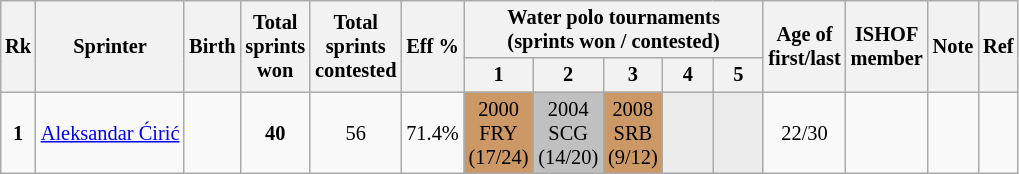<table class="wikitable sortable" style="text-align: center; font-size: 85%; margin-left: 1em;">
<tr>
<th rowspan="2">Rk</th>
<th rowspan="2">Sprinter</th>
<th rowspan="2">Birth</th>
<th rowspan="2">Total<br>sprints<br>won</th>
<th rowspan="2">Total<br>sprints<br>contested</th>
<th rowspan="2">Eff %</th>
<th colspan="5">Water polo tournaments<br>(sprints won / contested)</th>
<th rowspan="2">Age of<br>first/last</th>
<th rowspan="2">ISHOF<br>member</th>
<th rowspan="2">Note</th>
<th rowspan="2" class="unsortable">Ref</th>
</tr>
<tr>
<th>1</th>
<th style="width: 2em;" class="unsortable">2</th>
<th style="width: 2em;" class="unsortable">3</th>
<th style="width: 2em;" class="unsortable">4</th>
<th style="width: 2em;" class="unsortable">5</th>
</tr>
<tr>
<td><strong>1</strong></td>
<td style="text-align: left;" data-sort-value="Ćirić, Aleksandar"><a href='#'>Aleksandar Ćirić</a></td>
<td></td>
<td><strong>40</strong></td>
<td>56</td>
<td>71.4%</td>
<td style="background-color: #cc9966;">2000<br>FRY<br>(17/24)</td>
<td style="background-color: silver;">2004<br>SCG<br>(14/20)</td>
<td style="background-color: #cc9966;">2008<br>SRB<br>(9/12)</td>
<td style="background-color: #ececec;"></td>
<td style="background-color: #ececec;"></td>
<td>22/30</td>
<td></td>
<td style="text-align: left;"></td>
<td></td>
</tr>
</table>
